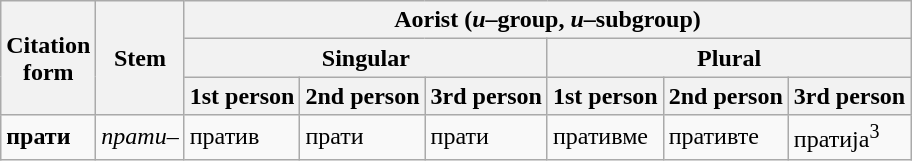<table class="wikitable">
<tr>
<th rowspan="3">Citation<br>form</th>
<th rowspan="3">Stem</th>
<th colspan="6">Aorist (<em>и</em>–group, <em>и</em>–subgroup)</th>
</tr>
<tr>
<th colspan="3">Singular</th>
<th colspan="3">Plural</th>
</tr>
<tr>
<th>1st person</th>
<th>2nd person</th>
<th>3rd person</th>
<th>1st person</th>
<th>2nd person</th>
<th>3rd person</th>
</tr>
<tr>
<td><strong>прати</strong></td>
<td><em>прати–</em></td>
<td>прати<span>в</span></td>
<td>прати</td>
<td>прати</td>
<td>прати<span>вме</span></td>
<td>прати<span>вте</span></td>
<td>прати<span>ја</span><sup>3</sup></td>
</tr>
</table>
